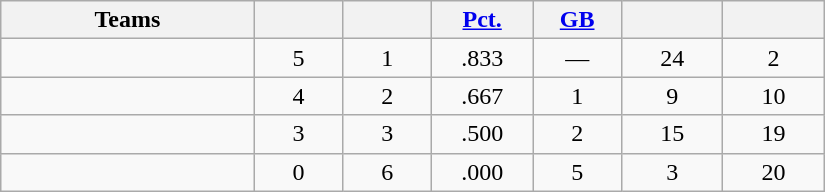<table class="wikitable" width="550" style="text-align:center;">
<tr>
<th width="20%">Teams</th>
<th width="7%"></th>
<th width="7%"></th>
<th width="8%"><a href='#'>Pct.</a></th>
<th width="7%"><a href='#'>GB</a></th>
<th width="8%"></th>
<th width="8%"></th>
</tr>
<tr>
<td align=left></td>
<td>5</td>
<td>1</td>
<td>.833</td>
<td>—</td>
<td>24</td>
<td>2</td>
</tr>
<tr>
<td align=left></td>
<td>4</td>
<td>2</td>
<td>.667</td>
<td>1</td>
<td>9</td>
<td>10</td>
</tr>
<tr>
<td align=left></td>
<td>3</td>
<td>3</td>
<td>.500</td>
<td>2</td>
<td>15</td>
<td>19</td>
</tr>
<tr>
<td align=left></td>
<td>0</td>
<td>6</td>
<td>.000</td>
<td>5</td>
<td>3</td>
<td>20</td>
</tr>
</table>
